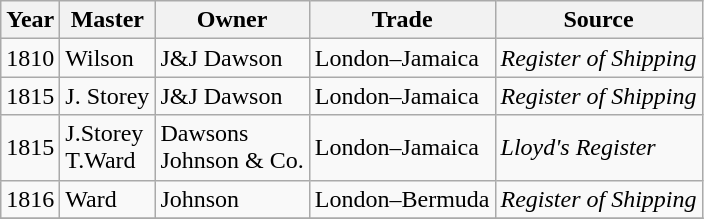<table class="sortable wikitable">
<tr>
<th>Year</th>
<th>Master</th>
<th>Owner</th>
<th>Trade</th>
<th>Source</th>
</tr>
<tr>
<td>1810</td>
<td>Wilson</td>
<td>J&J Dawson</td>
<td>London–Jamaica</td>
<td><em>Register of Shipping</em></td>
</tr>
<tr>
<td>1815</td>
<td>J. Storey</td>
<td>J&J Dawson</td>
<td>London–Jamaica</td>
<td><em>Register of Shipping</em></td>
</tr>
<tr>
<td>1815</td>
<td>J.Storey<br>T.Ward</td>
<td>Dawsons<br>Johnson & Co.</td>
<td>London–Jamaica</td>
<td><em>Lloyd's Register</em></td>
</tr>
<tr>
<td>1816</td>
<td>Ward</td>
<td>Johnson</td>
<td>London–Bermuda</td>
<td><em>Register of Shipping</em></td>
</tr>
<tr>
</tr>
</table>
